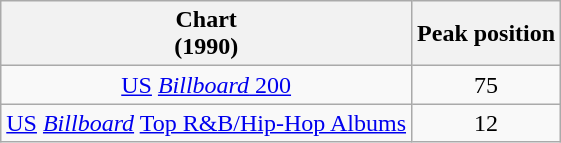<table class="wikitable sortable" style="text-align:center">
<tr>
<th>Chart<br>(1990)</th>
<th>Peak position</th>
</tr>
<tr>
<td><a href='#'>US</a> <a href='#'><em>Billboard</em> 200</a></td>
<td>75</td>
</tr>
<tr>
<td><a href='#'>US</a> <a href='#'><em>Billboard</em></a> <a href='#'>Top R&B/Hip-Hop Albums</a></td>
<td>12</td>
</tr>
</table>
